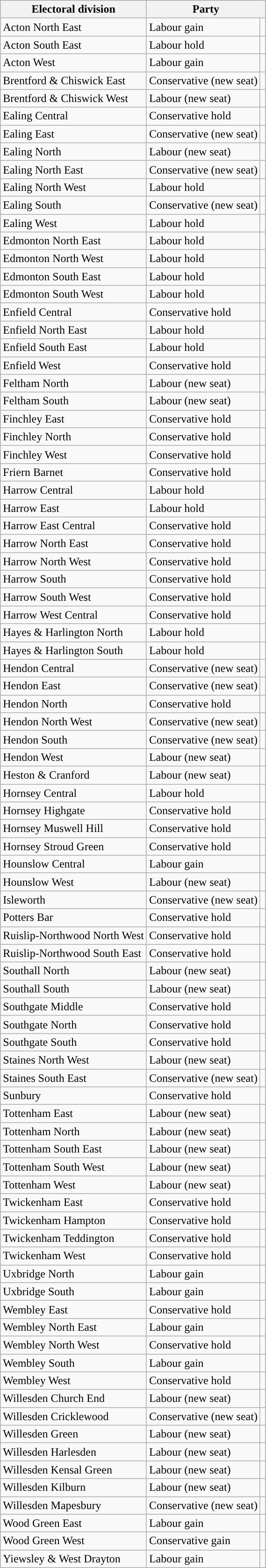<table class="wikitable mw-collapsible mw-collapsed">
<tr>
<th>Electoral division</th>
<th colspan="2">Party</th>
</tr>
<tr>
<td>Acton North East</td>
<td>Labour gain</td>
<td style="background-color: "></td>
</tr>
<tr>
<td>Acton South East</td>
<td>Labour hold</td>
<td style="background-color: "></td>
</tr>
<tr>
<td>Acton West</td>
<td>Labour gain</td>
<td style="background-color: "></td>
</tr>
<tr>
<td>Brentford & Chiswick East</td>
<td>Conservative (new seat)</td>
<td style="background-color: "></td>
</tr>
<tr>
<td>Brentford & Chiswick West</td>
<td>Labour (new seat)</td>
<td style="background-color: "></td>
</tr>
<tr>
<td>Ealing Central</td>
<td>Conservative hold</td>
<td style="background-color: "></td>
</tr>
<tr>
<td>Ealing East</td>
<td>Conservative (new seat)</td>
<td style="background-color: "></td>
</tr>
<tr>
<td>Ealing North</td>
<td>Labour (new seat)</td>
<td style="background-color: "></td>
</tr>
<tr>
<td>Ealing North East</td>
<td>Conservative (new seat)</td>
<td style="background-color: "></td>
</tr>
<tr>
<td>Ealing North West</td>
<td>Labour hold</td>
<td style="background-color: "></td>
</tr>
<tr>
<td>Ealing South</td>
<td>Conservative (new seat)</td>
<td style="background-color: "></td>
</tr>
<tr>
<td>Ealing West</td>
<td>Labour hold</td>
<td style="background-color: "></td>
</tr>
<tr>
<td>Edmonton North East</td>
<td>Labour hold</td>
<td style="background-color: "></td>
</tr>
<tr>
<td>Edmonton North West</td>
<td>Labour hold</td>
<td style="background-color: "></td>
</tr>
<tr>
<td>Edmonton South East</td>
<td>Labour hold</td>
<td style="background-color: "></td>
</tr>
<tr>
<td>Edmonton South West</td>
<td>Labour hold</td>
<td style="background-color: "></td>
</tr>
<tr>
<td>Enfield Central</td>
<td>Conservative hold</td>
<td style="background-color: "></td>
</tr>
<tr>
<td>Enfield North East</td>
<td>Labour hold</td>
<td style="background-color: "></td>
</tr>
<tr>
<td>Enfield South East</td>
<td>Labour hold</td>
<td style="background-color: "></td>
</tr>
<tr>
<td>Enfield West</td>
<td>Conservative hold</td>
<td style="background-color: "></td>
</tr>
<tr>
<td>Feltham North</td>
<td>Labour (new seat)</td>
<td style="background-color: "></td>
</tr>
<tr>
<td>Feltham South</td>
<td>Labour (new seat)</td>
<td style="background-color: "></td>
</tr>
<tr>
<td>Finchley East</td>
<td>Conservative hold</td>
<td style="background-color: "></td>
</tr>
<tr>
<td>Finchley North</td>
<td>Conservative hold</td>
<td style="background-color: "></td>
</tr>
<tr>
<td>Finchley West</td>
<td>Conservative hold</td>
<td style="background-color: "></td>
</tr>
<tr>
<td>Friern Barnet</td>
<td>Conservative hold</td>
<td style="background-color: "></td>
</tr>
<tr>
<td>Harrow Central</td>
<td>Labour hold</td>
<td style="background-color: "></td>
</tr>
<tr>
<td>Harrow East</td>
<td>Labour hold</td>
<td style="background-color: "></td>
</tr>
<tr>
<td>Harrow East Central</td>
<td>Conservative hold</td>
<td style="background-color: "></td>
</tr>
<tr>
<td>Harrow North East</td>
<td>Conservative hold</td>
<td style="background-color: "></td>
</tr>
<tr>
<td>Harrow North West</td>
<td>Conservative hold</td>
<td style="background-color: "></td>
</tr>
<tr>
<td>Harrow South</td>
<td>Conservative hold</td>
<td style="background-color: "></td>
</tr>
<tr>
<td>Harrow South West</td>
<td>Conservative hold</td>
<td style="background-color: "></td>
</tr>
<tr>
<td>Harrow West Central</td>
<td>Conservative hold</td>
<td style="background-color: "></td>
</tr>
<tr>
<td>Hayes & Harlington North</td>
<td>Labour hold</td>
<td style="background-color: "></td>
</tr>
<tr>
<td>Hayes & Harlington South</td>
<td>Labour hold</td>
<td style="background-color: "></td>
</tr>
<tr>
<td>Hendon Central</td>
<td>Conservative (new seat)</td>
<td style="background-color: "></td>
</tr>
<tr>
<td>Hendon East</td>
<td>Conservative (new seat)</td>
<td style="background-color: "></td>
</tr>
<tr>
<td>Hendon North</td>
<td>Conservative hold</td>
<td style="background-color: "></td>
</tr>
<tr>
<td>Hendon North West</td>
<td>Conservative (new seat)</td>
<td style="background-color: "></td>
</tr>
<tr>
<td>Hendon South</td>
<td>Conservative (new seat)</td>
<td style="background-color: "></td>
</tr>
<tr>
<td>Hendon West</td>
<td>Labour (new seat)</td>
<td style="background-color: "></td>
</tr>
<tr>
<td>Heston & Cranford</td>
<td>Labour (new seat)</td>
<td style="background-color: "></td>
</tr>
<tr>
<td>Hornsey Central</td>
<td>Labour hold</td>
<td style="background-color: "></td>
</tr>
<tr>
<td>Hornsey Highgate</td>
<td>Conservative hold</td>
<td style="background-color: "></td>
</tr>
<tr>
<td>Hornsey Muswell Hill</td>
<td>Conservative hold</td>
<td style="background-color: "></td>
</tr>
<tr>
<td>Hornsey Stroud Green</td>
<td>Conservative hold</td>
<td style="background-color: "></td>
</tr>
<tr>
<td>Hounslow Central</td>
<td>Labour gain</td>
<td style="background-color: "></td>
</tr>
<tr>
<td>Hounslow West</td>
<td>Labour (new seat)</td>
<td style="background-color: "></td>
</tr>
<tr>
<td>Isleworth</td>
<td>Conservative (new seat)</td>
<td style="background-color: "></td>
</tr>
<tr>
<td>Potters Bar</td>
<td>Conservative hold</td>
<td style="background-color: "></td>
</tr>
<tr>
<td>Ruislip-Northwood North West</td>
<td>Conservative hold</td>
<td style="background-color: "></td>
</tr>
<tr>
<td>Ruislip-Northwood South East</td>
<td>Conservative hold</td>
<td style="background-color: "></td>
</tr>
<tr>
<td>Southall North</td>
<td>Labour (new seat)</td>
<td style="background-color: "></td>
</tr>
<tr>
<td>Southall South</td>
<td>Labour (new seat)</td>
<td style="background-color: "></td>
</tr>
<tr>
<td>Southgate Middle</td>
<td>Conservative hold</td>
<td style="background-color: "></td>
</tr>
<tr>
<td>Southgate North</td>
<td>Conservative hold</td>
<td style="background-color: "></td>
</tr>
<tr>
<td>Southgate South</td>
<td>Conservative hold</td>
<td style="background-color: "></td>
</tr>
<tr>
<td>Staines North West</td>
<td>Labour (new seat)</td>
<td style="background-color: "></td>
</tr>
<tr>
<td>Staines South East</td>
<td>Conservative (new seat)</td>
<td style="background-color: "></td>
</tr>
<tr>
<td>Sunbury</td>
<td>Conservative hold</td>
<td style="background-color: "></td>
</tr>
<tr>
<td>Tottenham East</td>
<td>Labour (new seat)</td>
<td style="background-color: "></td>
</tr>
<tr>
<td>Tottenham North</td>
<td>Labour (new seat)</td>
<td style="background-color: "></td>
</tr>
<tr>
<td>Tottenham South East</td>
<td>Labour (new seat)</td>
<td style="background-color: "></td>
</tr>
<tr>
<td>Tottenham South West</td>
<td>Labour (new seat)</td>
<td style="background-color: "></td>
</tr>
<tr>
<td>Tottenham West</td>
<td>Labour (new seat)</td>
<td style="background-color: "></td>
</tr>
<tr>
<td>Twickenham East</td>
<td>Conservative hold</td>
<td style="background-color: "></td>
</tr>
<tr>
<td>Twickenham Hampton</td>
<td>Conservative hold</td>
<td style="background-color: "></td>
</tr>
<tr>
<td>Twickenham Teddington</td>
<td>Conservative hold</td>
<td style="background-color: "></td>
</tr>
<tr>
<td>Twickenham West</td>
<td>Conservative hold</td>
<td style="background-color: "></td>
</tr>
<tr>
<td>Uxbridge North</td>
<td>Labour gain</td>
<td style="background-color: "></td>
</tr>
<tr>
<td>Uxbridge South</td>
<td>Labour gain</td>
<td style="background-color: "></td>
</tr>
<tr>
<td>Wembley East</td>
<td>Conservative hold</td>
<td style="background-color: "></td>
</tr>
<tr>
<td>Wembley North East</td>
<td>Labour gain</td>
<td style="background-color: "></td>
</tr>
<tr>
<td>Wembley North West</td>
<td>Conservative hold</td>
<td style="background-color: "></td>
</tr>
<tr>
<td>Wembley South</td>
<td>Labour gain</td>
<td style="background-color: "></td>
</tr>
<tr>
<td>Wembley West</td>
<td>Conservative hold</td>
<td style="background-color: "></td>
</tr>
<tr>
<td>Willesden Church End</td>
<td>Labour (new seat)</td>
<td style="background-color: "></td>
</tr>
<tr>
<td>Willesden Cricklewood</td>
<td>Conservative (new seat)</td>
<td style="background-color: "></td>
</tr>
<tr>
<td>Willesden Green</td>
<td>Labour (new seat)</td>
<td style="background-color: "></td>
</tr>
<tr>
<td>Willesden Harlesden</td>
<td>Labour (new seat)</td>
<td style="background-color: "></td>
</tr>
<tr>
<td>Willesden Kensal Green</td>
<td>Labour (new seat)</td>
<td style="background-color: "></td>
</tr>
<tr>
<td>Willesden Kilburn</td>
<td>Labour (new seat)</td>
<td style="background-color: "></td>
</tr>
<tr>
<td>Willesden Mapesbury</td>
<td>Conservative (new seat)</td>
<td style="background-color: "></td>
</tr>
<tr>
<td>Wood Green East</td>
<td>Labour gain</td>
<td style="background-color: "></td>
</tr>
<tr>
<td>Wood Green West</td>
<td>Conservative gain</td>
<td style="background-color: "></td>
</tr>
<tr>
<td>Yiewsley & West Drayton</td>
<td>Labour gain</td>
<td style="background-color: "></td>
</tr>
</table>
